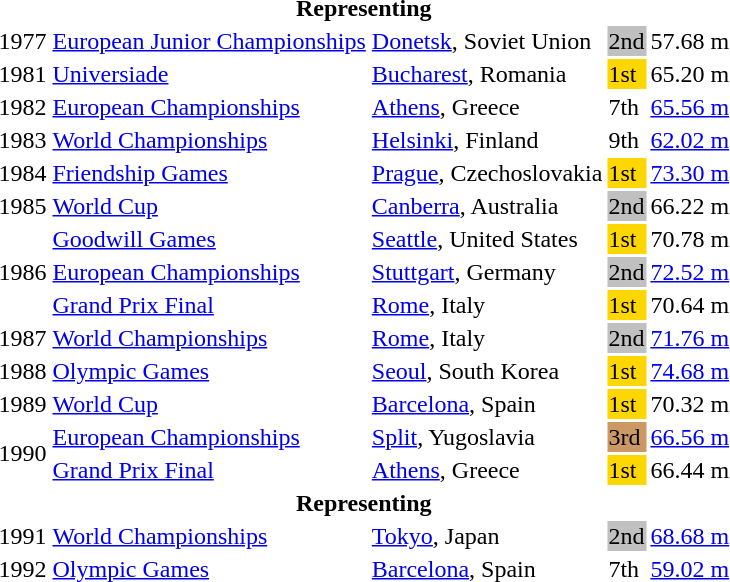<table>
<tr>
<th colspan=6>Representing </th>
</tr>
<tr>
<td>1977</td>
<td><a href='#'>European Junior Championships</a></td>
<td><a href='#'>Donetsk</a>, Soviet Union</td>
<td bgcolor=silver>2nd</td>
<td>57.68 m</td>
</tr>
<tr>
<td>1981</td>
<td><a href='#'>Universiade</a></td>
<td><a href='#'>Bucharest</a>, Romania</td>
<td bgcolor=gold>1st</td>
<td>65.20 m</td>
</tr>
<tr>
<td>1982</td>
<td><a href='#'>European Championships</a></td>
<td><a href='#'>Athens</a>, Greece</td>
<td>7th</td>
<td><a href='#'>65.56 m</a></td>
</tr>
<tr>
<td>1983</td>
<td><a href='#'>World Championships</a></td>
<td><a href='#'>Helsinki</a>, Finland</td>
<td>9th</td>
<td><a href='#'>62.02 m</a></td>
</tr>
<tr>
<td>1984</td>
<td><a href='#'>Friendship Games</a></td>
<td><a href='#'>Prague</a>, Czechoslovakia</td>
<td bgcolor=gold>1st</td>
<td><a href='#'>73.30 m</a></td>
</tr>
<tr>
<td>1985</td>
<td><a href='#'>World Cup</a></td>
<td><a href='#'>Canberra</a>, Australia</td>
<td bgcolor=silver>2nd</td>
<td>66.22 m</td>
</tr>
<tr>
<td rowspan=3>1986</td>
<td><a href='#'>Goodwill Games</a></td>
<td><a href='#'>Seattle</a>, United States</td>
<td bgcolor=gold>1st</td>
<td>70.78 m</td>
</tr>
<tr>
<td><a href='#'>European Championships</a></td>
<td><a href='#'>Stuttgart</a>, Germany</td>
<td bgcolor=silver>2nd</td>
<td><a href='#'>72.52 m</a></td>
</tr>
<tr>
<td><a href='#'>Grand Prix Final</a></td>
<td><a href='#'>Rome</a>, Italy</td>
<td bgcolor=gold>1st</td>
<td>70.64 m</td>
</tr>
<tr>
<td>1987</td>
<td><a href='#'>World Championships</a></td>
<td><a href='#'>Rome</a>, Italy</td>
<td bgcolor=silver>2nd</td>
<td><a href='#'>71.76 m</a></td>
</tr>
<tr>
<td>1988</td>
<td><a href='#'>Olympic Games</a></td>
<td><a href='#'>Seoul</a>, South Korea</td>
<td bgcolor=gold>1st</td>
<td><a href='#'>74.68 m</a></td>
</tr>
<tr>
<td>1989</td>
<td><a href='#'>World Cup</a></td>
<td><a href='#'>Barcelona</a>, Spain</td>
<td bgcolor=gold>1st</td>
<td>70.32 m</td>
</tr>
<tr>
<td rowspan=2>1990</td>
<td><a href='#'>European Championships</a></td>
<td><a href='#'>Split</a>, Yugoslavia</td>
<td bgcolor=cc9966>3rd</td>
<td><a href='#'>66.56 m</a></td>
</tr>
<tr>
<td><a href='#'>Grand Prix Final</a></td>
<td><a href='#'>Athens</a>, Greece</td>
<td bgcolor=gold>1st</td>
<td>66.44 m</td>
</tr>
<tr>
<th colspan=6>Representing </th>
</tr>
<tr>
<td>1991</td>
<td><a href='#'>World Championships</a></td>
<td><a href='#'>Tokyo</a>, Japan</td>
<td bgcolor=silver>2nd</td>
<td><a href='#'>68.68 m</a></td>
</tr>
<tr>
<td>1992</td>
<td><a href='#'>Olympic Games</a></td>
<td><a href='#'>Barcelona</a>, Spain</td>
<td>7th</td>
<td><a href='#'>59.02 m</a></td>
</tr>
</table>
